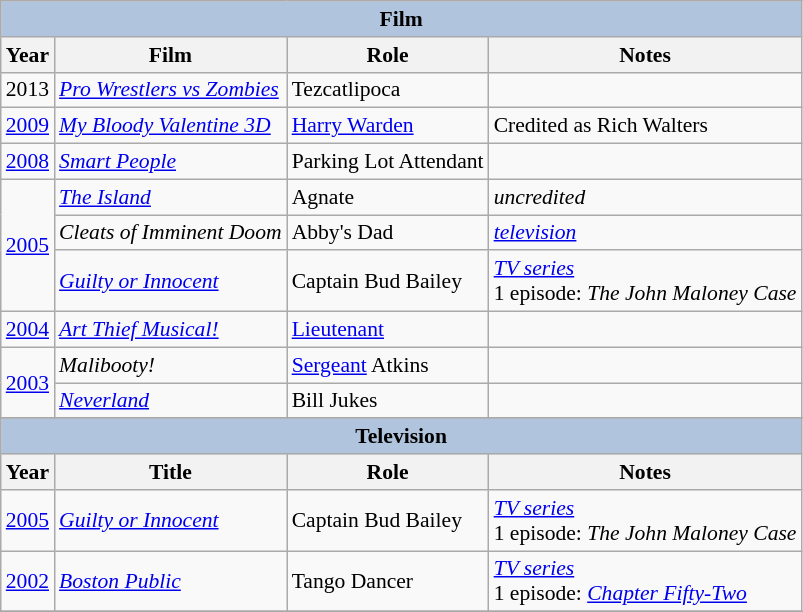<table class="wikitable" style="font-size: 90%;">
<tr>
<th colspan="4" style="background: LightSteelBlue;">Film</th>
</tr>
<tr>
<th>Year</th>
<th>Film</th>
<th>Role</th>
<th>Notes</th>
</tr>
<tr>
<td>2013</td>
<td><em><a href='#'>Pro Wrestlers vs Zombies</a></em></td>
<td>Tezcatlipoca</td>
<td></td>
</tr>
<tr>
<td><a href='#'>2009</a></td>
<td><em><a href='#'>My Bloody Valentine 3D</a></em></td>
<td><a href='#'>Harry Warden</a></td>
<td>Credited as Rich Walters</td>
</tr>
<tr>
<td><a href='#'>2008</a></td>
<td><em><a href='#'>Smart People</a></em></td>
<td>Parking Lot Attendant</td>
<td></td>
</tr>
<tr>
<td rowspan="3"><a href='#'>2005</a></td>
<td><em><a href='#'>The Island</a></em></td>
<td>Agnate</td>
<td><em>uncredited</em></td>
</tr>
<tr>
<td><em>Cleats of Imminent Doom</em></td>
<td>Abby's Dad</td>
<td><em><a href='#'>television</a></em></td>
</tr>
<tr>
<td><em><a href='#'>Guilty or Innocent</a></em></td>
<td>Captain Bud Bailey</td>
<td><em><a href='#'>TV series</a></em><br>1 episode: <em>The John Maloney Case</em></td>
</tr>
<tr>
<td><a href='#'>2004</a></td>
<td><em><a href='#'>Art Thief Musical!</a></em></td>
<td><a href='#'>Lieutenant</a></td>
<td></td>
</tr>
<tr>
<td rowspan="2"><a href='#'>2003</a></td>
<td><em>Malibooty!</em></td>
<td><a href='#'>Sergeant</a> Atkins</td>
<td></td>
</tr>
<tr>
<td><em><a href='#'>Neverland</a></em></td>
<td>Bill Jukes</td>
<td></td>
</tr>
<tr>
</tr>
<tr>
<th colspan="4" style="background: LightSteelBlue;">Television</th>
</tr>
<tr>
<th>Year</th>
<th>Title</th>
<th>Role</th>
<th>Notes</th>
</tr>
<tr>
<td><a href='#'>2005</a></td>
<td><em><a href='#'>Guilty or Innocent</a></em></td>
<td>Captain Bud Bailey</td>
<td><em><a href='#'>TV series</a></em><br>1 episode: <em>The John Maloney Case</em></td>
</tr>
<tr>
<td><a href='#'>2002</a></td>
<td><em><a href='#'>Boston Public</a></em></td>
<td>Tango Dancer</td>
<td><em><a href='#'>TV series</a></em><br>1 episode: <em><a href='#'>Chapter Fifty-Two</a></em></td>
</tr>
<tr>
</tr>
</table>
